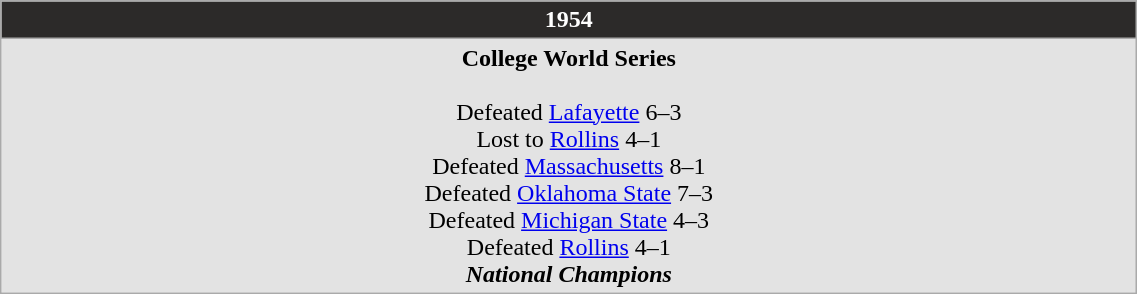<table Class="wikitable" width="60%">
<tr>
<th style="background:#2C2A29; color:white;">1954</th>
</tr>
<tr style="background: #e3e3e3;">
<td align="center"><strong>College World Series</strong><br><br>Defeated <a href='#'>Lafayette</a> 6–3<br>
Lost to <a href='#'>Rollins</a> 4–1<br>
Defeated <a href='#'>Massachusetts</a> 8–1<br>
Defeated <a href='#'>Oklahoma State</a> 7–3<br>
Defeated <a href='#'>Michigan State</a> 4–3<br>
Defeated <a href='#'>Rollins</a> 4–1<br><strong><em>National Champions</em></strong></td>
</tr>
</table>
